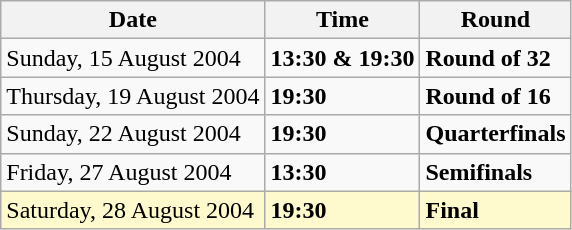<table class="wikitable">
<tr>
<th>Date</th>
<th>Time</th>
<th>Round</th>
</tr>
<tr>
<td>Sunday, 15 August 2004</td>
<td><strong>13:30 & 19:30</strong></td>
<td><strong>Round of 32</strong></td>
</tr>
<tr>
<td>Thursday, 19 August 2004</td>
<td><strong>19:30</strong></td>
<td><strong>Round of 16</strong></td>
</tr>
<tr>
<td>Sunday, 22 August 2004</td>
<td><strong>19:30</strong></td>
<td><strong>Quarterfinals</strong></td>
</tr>
<tr>
<td>Friday, 27 August 2004</td>
<td><strong>13:30</strong></td>
<td><strong>Semifinals</strong></td>
</tr>
<tr>
<td style=background:lemonchiffon>Saturday, 28 August 2004</td>
<td style=background:lemonchiffon><strong>19:30</strong></td>
<td style=background:lemonchiffon><strong>Final</strong></td>
</tr>
</table>
